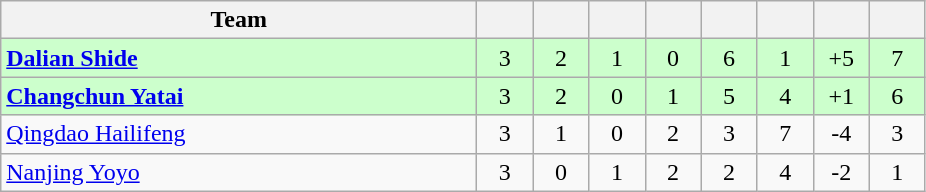<table class="wikitable" style="text-align:center;">
<tr>
<th width=310>Team</th>
<th width=30></th>
<th width=30></th>
<th width=30></th>
<th width=30></th>
<th width=30></th>
<th width=30></th>
<th width=30></th>
<th width=30></th>
</tr>
<tr bgcolor="#ccffcc">
<td align="left"><strong><a href='#'>Dalian Shide</a></strong></td>
<td>3</td>
<td>2</td>
<td>1</td>
<td>0</td>
<td>6</td>
<td>1</td>
<td>+5</td>
<td>7</td>
</tr>
<tr bgcolor="#ccffcc">
<td align="left"><strong><a href='#'>Changchun Yatai</a></strong></td>
<td>3</td>
<td>2</td>
<td>0</td>
<td>1</td>
<td>5</td>
<td>4</td>
<td>+1</td>
<td>6</td>
</tr>
<tr>
<td align="left"><a href='#'>Qingdao Hailifeng</a></td>
<td>3</td>
<td>1</td>
<td>0</td>
<td>2</td>
<td>3</td>
<td>7</td>
<td>-4</td>
<td>3</td>
</tr>
<tr>
<td align="left"><a href='#'>Nanjing Yoyo</a></td>
<td>3</td>
<td>0</td>
<td>1</td>
<td>2</td>
<td>2</td>
<td>4</td>
<td>-2</td>
<td>1</td>
</tr>
</table>
